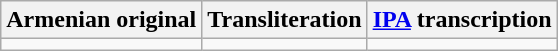<table class="wikitable">
<tr>
<th>Armenian original</th>
<th>Transliteration</th>
<th><a href='#'>IPA</a> transcription</th>
</tr>
<tr style="vertical-align:top; text-align:center; white-space:nowrap;">
<td></td>
<td></td>
<td></td>
</tr>
</table>
